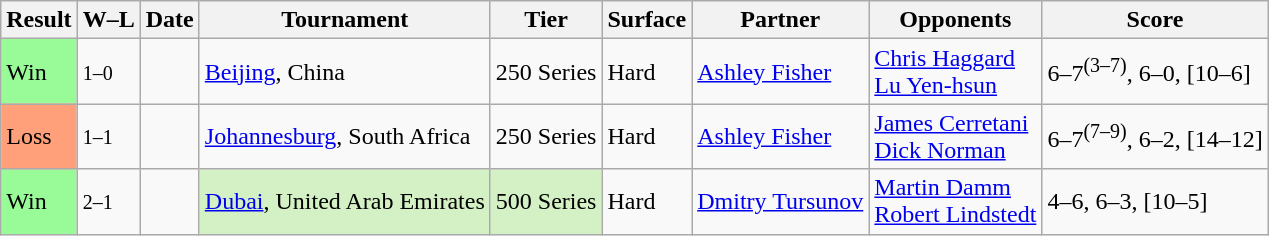<table class="sortable wikitable">
<tr>
<th>Result</th>
<th class="unsortable">W–L</th>
<th>Date</th>
<th>Tournament</th>
<th>Tier</th>
<th>Surface</th>
<th>Partner</th>
<th>Opponents</th>
<th class="unsortable">Score</th>
</tr>
<tr>
<td style="background:#98fb98;">Win</td>
<td><small>1–0</small></td>
<td><a href='#'></a></td>
<td><a href='#'>Beijing</a>, China</td>
<td>250 Series</td>
<td>Hard</td>
<td> <a href='#'>Ashley Fisher</a></td>
<td> <a href='#'>Chris Haggard</a> <br>  <a href='#'>Lu Yen-hsun</a></td>
<td>6–7<sup>(3–7)</sup>, 6–0, [10–6]</td>
</tr>
<tr>
<td style="background:#ffa07a;">Loss</td>
<td><small>1–1</small></td>
<td><a href='#'></a></td>
<td><a href='#'>Johannesburg</a>, South Africa</td>
<td>250 Series</td>
<td>Hard</td>
<td> <a href='#'>Ashley Fisher</a></td>
<td> <a href='#'>James Cerretani</a> <br>  <a href='#'>Dick Norman</a></td>
<td>6–7<sup>(7–9)</sup>, 6–2, [14–12]</td>
</tr>
<tr>
<td style="background:#98fb98;">Win</td>
<td><small>2–1</small></td>
<td><a href='#'></a></td>
<td style="background:#d4f1c5;"><a href='#'>Dubai</a>, United Arab Emirates</td>
<td style="background:#d4f1c5;">500 Series</td>
<td>Hard</td>
<td> <a href='#'>Dmitry Tursunov</a></td>
<td> <a href='#'>Martin Damm</a> <br>  <a href='#'>Robert Lindstedt</a></td>
<td>4–6, 6–3, [10–5]</td>
</tr>
</table>
